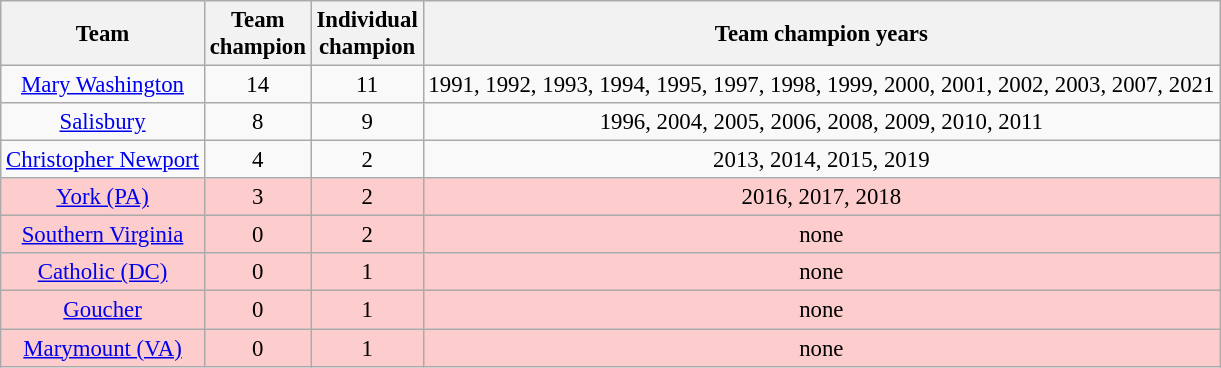<table class="wikitable" style="text-align:center; font-size:95%">
<tr>
<th>Team</th>
<th>Team<br>champion</th>
<th>Individual<br>champion</th>
<th>Team champion years</th>
</tr>
<tr>
<td><a href='#'>Mary Washington</a></td>
<td>14</td>
<td>11</td>
<td>1991, 1992, 1993, 1994, 1995, 1997, 1998, 1999, 2000, 2001, 2002, 2003, 2007, 2021</td>
</tr>
<tr>
<td><a href='#'>Salisbury</a></td>
<td>8</td>
<td>9</td>
<td>1996, 2004, 2005, 2006, 2008, 2009, 2010, 2011</td>
</tr>
<tr>
<td><a href='#'>Christopher Newport</a></td>
<td>4</td>
<td>2</td>
<td>2013, 2014, 2015, 2019</td>
</tr>
<tr bgcolor=#fdcccc>
<td><a href='#'>York (PA)</a></td>
<td>3</td>
<td>2</td>
<td>2016, 2017, 2018</td>
</tr>
<tr bgcolor=#fdcccc>
<td><a href='#'>Southern Virginia</a></td>
<td>0</td>
<td>2</td>
<td>none</td>
</tr>
<tr bgcolor=#fdcccc>
<td><a href='#'>Catholic (DC)</a></td>
<td>0</td>
<td>1</td>
<td>none</td>
</tr>
<tr bgcolor=#fdcccc>
<td><a href='#'>Goucher</a></td>
<td>0</td>
<td>1</td>
<td>none</td>
</tr>
<tr bgcolor=#fdcccc>
<td><a href='#'>Marymount (VA)</a></td>
<td>0</td>
<td>1</td>
<td>none</td>
</tr>
</table>
